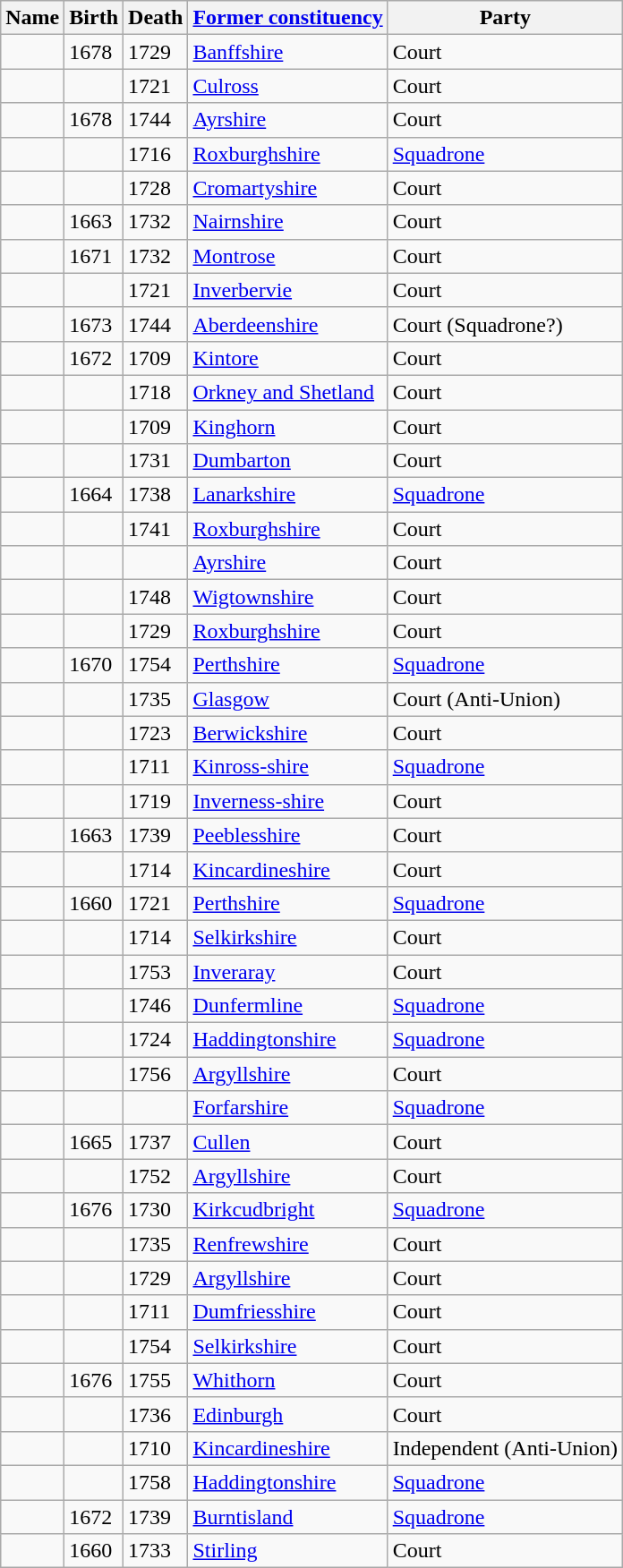<table class="wikitable sortable">
<tr>
<th>Name</th>
<th>Birth</th>
<th>Death</th>
<th><a href='#'>Former constituency</a></th>
<th>Party</th>
</tr>
<tr>
<td></td>
<td>1678</td>
<td>1729</td>
<td><a href='#'>Banffshire</a></td>
<td>Court</td>
</tr>
<tr>
<td></td>
<td></td>
<td>1721</td>
<td><a href='#'>Culross</a></td>
<td>Court</td>
</tr>
<tr>
<td></td>
<td>1678</td>
<td>1744</td>
<td><a href='#'>Ayrshire</a></td>
<td>Court</td>
</tr>
<tr>
<td></td>
<td></td>
<td>1716</td>
<td><a href='#'>Roxburghshire</a></td>
<td><a href='#'>Squadrone</a></td>
</tr>
<tr>
<td></td>
<td></td>
<td>1728</td>
<td><a href='#'>Cromartyshire</a></td>
<td>Court</td>
</tr>
<tr>
<td></td>
<td>1663</td>
<td>1732</td>
<td><a href='#'>Nairnshire</a></td>
<td>Court</td>
</tr>
<tr>
<td></td>
<td>1671</td>
<td>1732</td>
<td><a href='#'>Montrose</a></td>
<td>Court</td>
</tr>
<tr>
<td></td>
<td></td>
<td>1721</td>
<td><a href='#'>Inverbervie</a></td>
<td>Court</td>
</tr>
<tr>
<td></td>
<td>1673</td>
<td>1744</td>
<td><a href='#'>Aberdeenshire</a></td>
<td>Court (Squadrone?)</td>
</tr>
<tr>
<td></td>
<td>1672</td>
<td>1709</td>
<td><a href='#'>Kintore</a></td>
<td>Court</td>
</tr>
<tr>
<td></td>
<td></td>
<td>1718</td>
<td><a href='#'>Orkney and Shetland</a></td>
<td>Court</td>
</tr>
<tr>
<td></td>
<td></td>
<td>1709</td>
<td><a href='#'>Kinghorn</a></td>
<td>Court</td>
</tr>
<tr>
<td></td>
<td></td>
<td>1731</td>
<td><a href='#'>Dumbarton</a></td>
<td>Court</td>
</tr>
<tr>
<td></td>
<td>1664</td>
<td>1738</td>
<td><a href='#'>Lanarkshire</a></td>
<td><a href='#'>Squadrone</a></td>
</tr>
<tr>
<td></td>
<td></td>
<td>1741</td>
<td><a href='#'>Roxburghshire</a></td>
<td>Court</td>
</tr>
<tr>
<td></td>
<td></td>
<td></td>
<td><a href='#'>Ayrshire</a></td>
<td>Court</td>
</tr>
<tr>
<td></td>
<td></td>
<td>1748</td>
<td><a href='#'>Wigtownshire</a></td>
<td>Court</td>
</tr>
<tr>
<td></td>
<td></td>
<td>1729</td>
<td><a href='#'>Roxburghshire</a></td>
<td>Court</td>
</tr>
<tr>
<td></td>
<td>1670</td>
<td>1754</td>
<td><a href='#'>Perthshire</a></td>
<td><a href='#'>Squadrone</a></td>
</tr>
<tr>
<td></td>
<td></td>
<td>1735</td>
<td><a href='#'>Glasgow</a></td>
<td>Court (Anti-Union)</td>
</tr>
<tr>
<td></td>
<td></td>
<td>1723</td>
<td><a href='#'>Berwickshire</a></td>
<td>Court</td>
</tr>
<tr>
<td></td>
<td></td>
<td>1711</td>
<td><a href='#'>Kinross-shire</a></td>
<td><a href='#'>Squadrone</a></td>
</tr>
<tr>
<td></td>
<td></td>
<td>1719</td>
<td><a href='#'>Inverness-shire</a></td>
<td>Court</td>
</tr>
<tr>
<td></td>
<td>1663</td>
<td>1739</td>
<td><a href='#'>Peeblesshire</a></td>
<td>Court</td>
</tr>
<tr>
<td></td>
<td></td>
<td>1714</td>
<td><a href='#'>Kincardineshire</a></td>
<td>Court</td>
</tr>
<tr>
<td></td>
<td>1660</td>
<td>1721</td>
<td><a href='#'>Perthshire</a></td>
<td><a href='#'>Squadrone</a></td>
</tr>
<tr>
<td></td>
<td></td>
<td>1714</td>
<td><a href='#'>Selkirkshire</a></td>
<td>Court</td>
</tr>
<tr>
<td></td>
<td></td>
<td>1753</td>
<td><a href='#'>Inveraray</a></td>
<td>Court</td>
</tr>
<tr>
<td></td>
<td></td>
<td>1746</td>
<td><a href='#'>Dunfermline</a></td>
<td><a href='#'>Squadrone</a></td>
</tr>
<tr>
<td></td>
<td></td>
<td>1724</td>
<td><a href='#'>Haddingtonshire</a></td>
<td><a href='#'>Squadrone</a></td>
</tr>
<tr>
<td></td>
<td></td>
<td>1756</td>
<td><a href='#'>Argyllshire</a></td>
<td>Court</td>
</tr>
<tr>
<td></td>
<td></td>
<td></td>
<td><a href='#'>Forfarshire</a></td>
<td><a href='#'>Squadrone</a></td>
</tr>
<tr>
<td></td>
<td>1665</td>
<td>1737</td>
<td><a href='#'>Cullen</a></td>
<td>Court</td>
</tr>
<tr>
<td></td>
<td></td>
<td>1752</td>
<td><a href='#'>Argyllshire</a></td>
<td>Court</td>
</tr>
<tr>
<td></td>
<td>1676</td>
<td>1730</td>
<td><a href='#'>Kirkcudbright</a></td>
<td><a href='#'>Squadrone</a></td>
</tr>
<tr>
<td></td>
<td></td>
<td>1735</td>
<td><a href='#'>Renfrewshire</a></td>
<td>Court</td>
</tr>
<tr>
<td></td>
<td></td>
<td>1729</td>
<td><a href='#'>Argyllshire</a></td>
<td>Court</td>
</tr>
<tr>
<td></td>
<td></td>
<td>1711</td>
<td><a href='#'>Dumfriesshire</a></td>
<td>Court</td>
</tr>
<tr>
<td></td>
<td></td>
<td>1754</td>
<td><a href='#'>Selkirkshire</a></td>
<td>Court</td>
</tr>
<tr>
<td></td>
<td>1676</td>
<td>1755</td>
<td><a href='#'>Whithorn</a></td>
<td>Court</td>
</tr>
<tr>
<td></td>
<td></td>
<td>1736</td>
<td><a href='#'>Edinburgh</a></td>
<td>Court</td>
</tr>
<tr>
<td></td>
<td></td>
<td>1710</td>
<td><a href='#'>Kincardineshire</a></td>
<td>Independent (Anti-Union)</td>
</tr>
<tr>
<td></td>
<td></td>
<td>1758</td>
<td><a href='#'>Haddingtonshire</a></td>
<td><a href='#'>Squadrone</a></td>
</tr>
<tr>
<td></td>
<td>1672</td>
<td>1739</td>
<td><a href='#'>Burntisland</a></td>
<td><a href='#'>Squadrone</a></td>
</tr>
<tr>
<td></td>
<td>1660</td>
<td>1733</td>
<td><a href='#'>Stirling</a></td>
<td>Court</td>
</tr>
</table>
